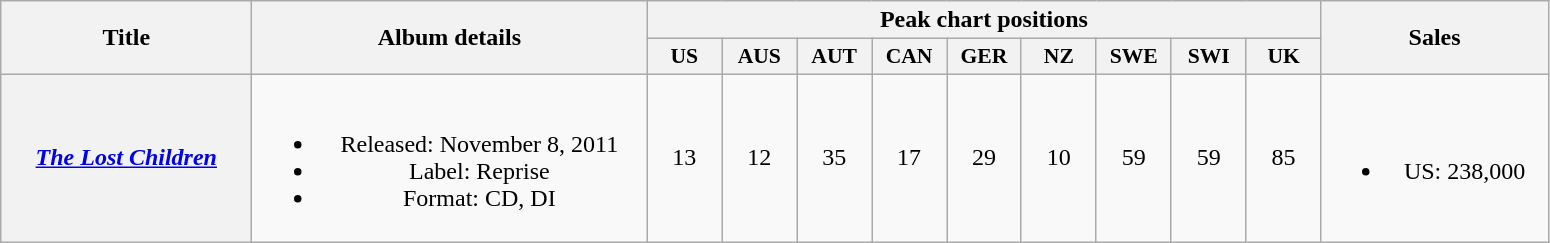<table class="wikitable plainrowheaders" style="text-align:center;">
<tr>
<th scope="col" rowspan="2" style="width:10em;">Title</th>
<th scope="col" rowspan="2" style="width:16em;">Album details</th>
<th scope="col" colspan="9">Peak chart positions</th>
<th scope="col" rowspan="2" style="width:9em;">Sales</th>
</tr>
<tr>
<th scope="col" style="width:3em;font-size:90%;">US<br></th>
<th scope="col" style="width:3em;font-size:90%;">AUS<br></th>
<th scope="col" style="width:3em;font-size:90%;">AUT<br></th>
<th scope="col" style="width:3em;font-size:90%;">CAN<br></th>
<th scope="col" style="width:3em;font-size:90%;">GER<br></th>
<th scope="col" style="width:3em;font-size:90%;">NZ<br></th>
<th scope="col" style="width:3em;font-size:90%;">SWE<br></th>
<th scope="col" style="width:3em;font-size:90%;">SWI<br></th>
<th scope="col" style="width:3em;font-size:90%;">UK<br></th>
</tr>
<tr>
<th scope="row"><em><a href='#'>The Lost Children</a></em></th>
<td><br><ul><li>Released: November 8, 2011</li><li>Label: Reprise</li><li>Format: CD, DI</li></ul></td>
<td>13</td>
<td>12</td>
<td>35</td>
<td>17</td>
<td>29</td>
<td>10</td>
<td>59</td>
<td>59</td>
<td>85</td>
<td><br><ul><li>US: 238,000</li></ul></td>
</tr>
</table>
